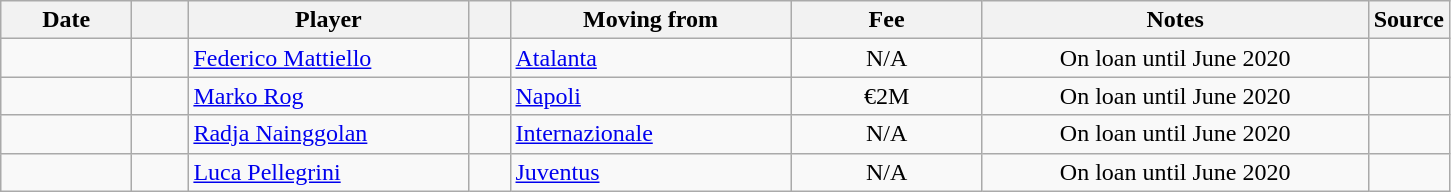<table class="wikitable sortable">
<tr>
<th style="width:80px;">Date</th>
<th style="width:30px;"></th>
<th style="width:180px;">Player</th>
<th style="width:20px;"></th>
<th style="width:180px;">Moving from</th>
<th style="width:120px;" class="unsortable">Fee</th>
<th style="width:250px;" class="unsortable">Notes</th>
<th style="width:20px;">Source</th>
</tr>
<tr>
<td></td>
<td align=center></td>
<td> <a href='#'>Federico Mattiello</a></td>
<td align=center></td>
<td> <a href='#'>Atalanta</a></td>
<td align=center>N/A</td>
<td align=center>On loan until June 2020</td>
<td></td>
</tr>
<tr>
<td></td>
<td align=center></td>
<td> <a href='#'>Marko Rog</a></td>
<td align=center></td>
<td> <a href='#'>Napoli</a></td>
<td align=center>€2M</td>
<td align=center>On loan until June 2020</td>
<td></td>
</tr>
<tr>
<td></td>
<td align=center></td>
<td> <a href='#'>Radja Nainggolan</a></td>
<td align=center></td>
<td> <a href='#'>Internazionale</a></td>
<td align=center>N/A</td>
<td align=center>On loan until June 2020</td>
<td><small></small></td>
</tr>
<tr>
<td></td>
<td align=center></td>
<td> <a href='#'>Luca Pellegrini</a></td>
<td align=center></td>
<td> <a href='#'>Juventus</a></td>
<td align=center>N/A</td>
<td align=center>On loan until June 2020</td>
<td><small></small></td>
</tr>
</table>
